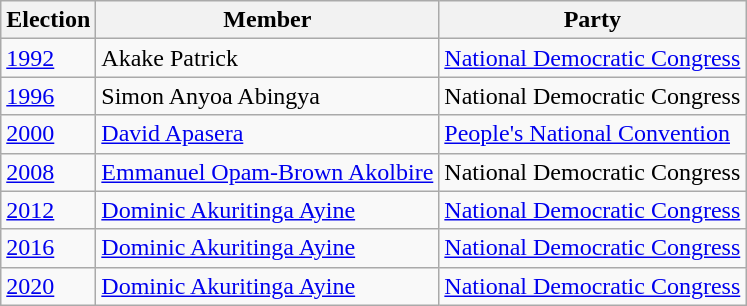<table class="wikitable">
<tr>
<th>Election</th>
<th>Member</th>
<th>Party</th>
</tr>
<tr>
<td><a href='#'>1992</a></td>
<td>Akake Patrick</td>
<td><a href='#'>National Democratic Congress</a></td>
</tr>
<tr>
<td><a href='#'>1996</a></td>
<td>Simon Anyoa Abingya</td>
<td>National Democratic Congress</td>
</tr>
<tr>
<td><a href='#'>2000</a></td>
<td><a href='#'>David Apasera</a></td>
<td><a href='#'>People's National Convention</a></td>
</tr>
<tr>
<td><a href='#'>2008</a></td>
<td><a href='#'>Emmanuel Opam-Brown Akolbire</a></td>
<td>National Democratic Congress</td>
</tr>
<tr>
<td><a href='#'>2012</a></td>
<td><a href='#'>Dominic Akuritinga Ayine</a></td>
<td><a href='#'>National Democratic Congress</a></td>
</tr>
<tr>
<td><a href='#'>2016</a></td>
<td><a href='#'>Dominic Akuritinga Ayine</a></td>
<td><a href='#'>National Democratic Congress</a></td>
</tr>
<tr>
<td><a href='#'>2020</a></td>
<td><a href='#'>Dominic Akuritinga Ayine</a></td>
<td><a href='#'>National Democratic Congress</a></td>
</tr>
</table>
